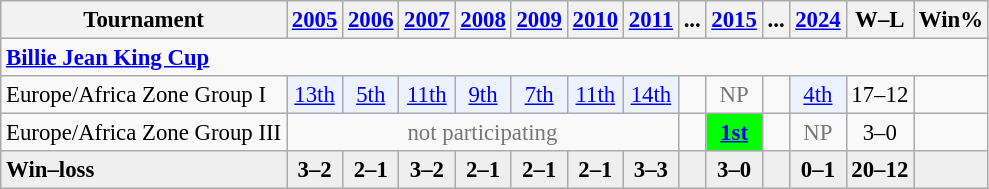<table class="wikitable nowrap" style="text-align:center;font-size:95%">
<tr>
<th>Tournament</th>
<th><a href='#'>2005</a></th>
<th><a href='#'>2006</a></th>
<th><a href='#'>2007</a></th>
<th><a href='#'>2008</a></th>
<th><a href='#'>2009</a></th>
<th><a href='#'>2010</a></th>
<th><a href='#'>2011</a></th>
<th>...</th>
<th><a href='#'>2015</a></th>
<th>...</th>
<th><a href='#'>2024</a></th>
<th>W–L</th>
<th>Win%</th>
</tr>
<tr>
<td colspan=14 align=left><strong><a href='#'>Billie Jean King Cup</a></strong></td>
</tr>
<tr>
<td align=left>Europe/Africa Zone Group I</td>
<td bgcolor=ecf2ff><a href='#'>13th</a></td>
<td bgcolor=ecf2ff><a href='#'>5th</a></td>
<td bgcolor=ecf2ff><a href='#'>11th</a></td>
<td bgcolor=ecf2ff><a href='#'>9th</a></td>
<td bgcolor=ecf2ff><a href='#'>7th</a></td>
<td bgcolor=ecf2ff><a href='#'>11th</a></td>
<td bgcolor=ecf2ff><a href='#'>14th</a></td>
<td></td>
<td style=color:#767676>NP</td>
<td></td>
<td bgcolor=ecf2ff><a href='#'>4th</a></td>
<td>17–12</td>
<td></td>
</tr>
<tr>
<td align=left>Europe/Africa Zone Group III</td>
<td colspan=7 style=color:#767676>not participating</td>
<td></td>
<td bgcolor=lime><a href='#'><strong>1st</strong></a></td>
<td></td>
<td style=color:#767676>NP</td>
<td>3–0</td>
<td></td>
</tr>
<tr style="font-weight:bold; background:#efefef;">
<td style=text-align:left>Win–loss</td>
<td>3–2</td>
<td>2–1</td>
<td>3–2</td>
<td>2–1</td>
<td>2–1</td>
<td>2–1</td>
<td>3–3</td>
<td></td>
<td>3–0</td>
<td></td>
<td>0–1</td>
<td>20–12</td>
<td></td>
</tr>
</table>
